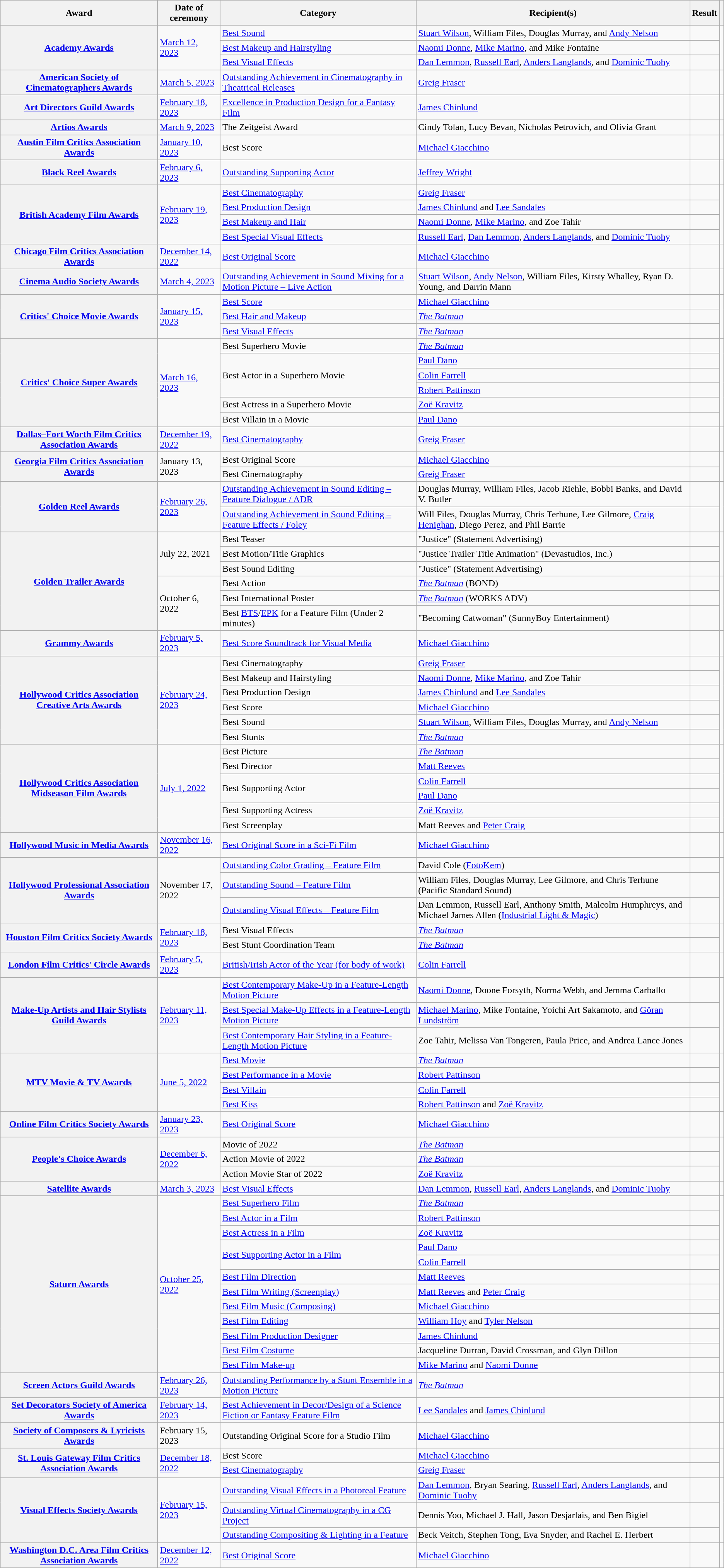<table class="wikitable plainrowheaders sortable col6center">
<tr>
<th scope="col">Award</th>
<th scope="col">Date of ceremony</th>
<th scope="col">Category</th>
<th scope="col">Recipient(s)</th>
<th scope="col">Result</th>
<th scope="col" class="unsortable"></th>
</tr>
<tr>
<th rowspan="3" scope="rowgroup"><a href='#'>Academy Awards</a></th>
<td rowspan="3"><a href='#'>March 12, 2023</a></td>
<td><a href='#'>Best Sound</a></td>
<td data-sort-value="Wilson, Stuart; Files, William; Murray, Douglas; and Nelson, Andy"><a href='#'>Stuart Wilson</a>, William Files, Douglas Murray, and <a href='#'>Andy Nelson</a></td>
<td></td>
<td rowspan="3"></td>
</tr>
<tr>
<td><a href='#'>Best Makeup and Hairstyling</a></td>
<td data-sort-value="Donne, Naomi; Marino, Mike; and Fontaine, Mike"><a href='#'>Naomi Donne</a>, <a href='#'>Mike Marino</a>, and Mike Fontaine</td>
<td></td>
</tr>
<tr>
<td><a href='#'>Best Visual Effects</a></td>
<td data-sort-value="Lemmon, Dan; Earl, Russell; Langlands, Anders; and Tuohy, Dominic"><a href='#'>Dan Lemmon</a>, <a href='#'>Russell Earl</a>, <a href='#'>Anders Langlands</a>, and <a href='#'>Dominic Tuohy</a></td>
<td></td>
</tr>
<tr>
<th scope="row"><a href='#'>American Society of Cinematographers Awards</a></th>
<td><a href='#'>March 5, 2023</a></td>
<td><a href='#'>Outstanding Achievement in Cinematography in Theatrical Releases</a></td>
<td data-sort-value="Fraser, Greig"><a href='#'>Greig Fraser</a></td>
<td></td>
<td></td>
</tr>
<tr>
<th scope="row"><a href='#'>Art Directors Guild Awards</a></th>
<td><a href='#'>February 18, 2023</a></td>
<td><a href='#'>Excellence in Production Design for a Fantasy Film</a></td>
<td data-sort-value="Chinlund, James"><a href='#'>James Chinlund</a></td>
<td></td>
<td></td>
</tr>
<tr>
<th scope="row"><a href='#'>Artios Awards</a></th>
<td><a href='#'>March 9, 2023</a></td>
<td data-sort-value="Zeitgeist Award, The">The Zeitgeist Award</td>
<td data-sort-value="Tolan, Cindy; Bevan, Lucy; Petrovich, Nicholas; and Grant, Olivia">Cindy Tolan, Lucy Bevan, Nicholas Petrovich, and Olivia Grant</td>
<td></td>
<td></td>
</tr>
<tr>
<th scope="row"><a href='#'>Austin Film Critics Association Awards</a></th>
<td><a href='#'>January 10, 2023</a></td>
<td>Best Score</td>
<td data-sort-value="Giacchino, Michael"><a href='#'>Michael Giacchino</a></td>
<td></td>
<td><br></td>
</tr>
<tr>
<th scope="row"><a href='#'>Black Reel Awards</a></th>
<td><a href='#'>February 6, 2023</a></td>
<td><a href='#'>Outstanding Supporting Actor</a></td>
<td data-sort-value="Wright, Jeffrey"><a href='#'>Jeffrey Wright</a></td>
<td></td>
<td><br></td>
</tr>
<tr>
<th rowspan="4" scope="rowgroup"><a href='#'>British Academy Film Awards</a></th>
<td rowspan="4"><a href='#'>February 19, 2023</a></td>
<td><a href='#'>Best Cinematography</a></td>
<td data-sort-value="Fraser, Greig"><a href='#'>Greig Fraser</a></td>
<td></td>
<td rowspan="4"></td>
</tr>
<tr>
<td><a href='#'>Best Production Design</a></td>
<td data-sort-value="Chinlund, James and Sandales, Lee"><a href='#'>James Chinlund</a> and <a href='#'>Lee Sandales</a></td>
<td></td>
</tr>
<tr>
<td><a href='#'>Best Makeup and Hair</a></td>
<td data-sort-value="Donne, Naomi; Marino, Mike; and Tahir, Zoe"><a href='#'>Naomi Donne</a>, <a href='#'>Mike Marino</a>, and Zoe Tahir</td>
<td></td>
</tr>
<tr>
<td><a href='#'>Best Special Visual Effects</a></td>
<td data-sort-value="Earl, Russell; Lemmon, Dan; Langlands, Anders; and Tuohy, Dominic"><a href='#'>Russell Earl</a>, <a href='#'>Dan Lemmon</a>, <a href='#'>Anders Langlands</a>, and <a href='#'>Dominic Tuohy</a></td>
<td></td>
</tr>
<tr>
<th scope="row"><a href='#'>Chicago Film Critics Association Awards</a></th>
<td><a href='#'>December 14, 2022</a></td>
<td><a href='#'>Best Original Score</a></td>
<td data-sort-value="Giacchino, Michael"><a href='#'>Michael Giacchino</a></td>
<td></td>
<td><br></td>
</tr>
<tr>
<th scope="row"><a href='#'>Cinema Audio Society Awards</a></th>
<td><a href='#'>March 4, 2023</a></td>
<td><a href='#'>Outstanding Achievement in Sound Mixing for a Motion Picture – Live Action</a></td>
<td data-sort-value="Wilson, Stuart; Nelson, Andy; Files, William; Whalley, Kirsty; Young, Ryan D.; and Mann, Darrin"><a href='#'>Stuart Wilson</a>, <a href='#'>Andy Nelson</a>, William Files, Kirsty Whalley, Ryan D. Young, and Darrin Mann</td>
<td></td>
<td></td>
</tr>
<tr>
<th rowspan="3" scope="rowgroup"><a href='#'>Critics' Choice Movie Awards</a></th>
<td rowspan="3"><a href='#'>January 15, 2023</a></td>
<td><a href='#'>Best Score</a></td>
<td data-sort-value="Giacchino, Michael"><a href='#'>Michael Giacchino</a></td>
<td></td>
<td rowspan="3"></td>
</tr>
<tr>
<td><a href='#'>Best Hair and Makeup</a></td>
<td data-sort-value="Batman, The"><em><a href='#'>The Batman</a></em></td>
<td></td>
</tr>
<tr>
<td><a href='#'>Best Visual Effects</a></td>
<td data-sort-value="Batman, The"><em><a href='#'>The Batman</a></em></td>
<td></td>
</tr>
<tr>
<th rowspan="6" scope="rowgroup"><a href='#'>Critics' Choice Super Awards</a></th>
<td rowspan="6"><a href='#'>March 16, 2023</a></td>
<td>Best Superhero Movie</td>
<td data-sort-value="Batman, The"><em><a href='#'>The Batman</a></em></td>
<td></td>
<td rowspan="6"></td>
</tr>
<tr>
<td rowspan="3">Best Actor in a Superhero Movie</td>
<td data-sort-value="Dano, Paul"><a href='#'>Paul Dano</a></td>
<td></td>
</tr>
<tr>
<td data-sort-value="Farrell, Colin"><a href='#'>Colin Farrell</a></td>
<td></td>
</tr>
<tr>
<td data-sort-value="Pattinson, Robert"><a href='#'>Robert Pattinson</a></td>
<td></td>
</tr>
<tr>
<td>Best Actress in a Superhero Movie</td>
<td data-sort-value="Kravitz, Zoë"><a href='#'>Zoë Kravitz</a></td>
<td></td>
</tr>
<tr>
<td>Best Villain in a Movie</td>
<td data-sort-value="Dano, Paul"><a href='#'>Paul Dano</a></td>
<td></td>
</tr>
<tr>
<th scope="row"><a href='#'>Dallas–Fort Worth Film Critics Association Awards</a></th>
<td><a href='#'>December 19, 2022</a></td>
<td><a href='#'>Best Cinematography</a></td>
<td data-sort-value="Fraser, Greig"><a href='#'>Greig Fraser</a></td>
<td></td>
<td></td>
</tr>
<tr>
<th rowspan="2" scope="rowgroup"><a href='#'>Georgia Film Critics Association Awards</a></th>
<td rowspan="2">January 13, 2023</td>
<td>Best Original Score</td>
<td data-sort-value="Giacchino, Michael"><a href='#'>Michael Giacchino</a></td>
<td></td>
<td rowspan="2"></td>
</tr>
<tr>
<td>Best Cinematography</td>
<td data-sort-value="Fraser, Greig"><a href='#'>Greig Fraser</a></td>
<td></td>
</tr>
<tr>
<th rowspan="2" scope="rowgroup"><a href='#'>Golden Reel Awards</a></th>
<td rowspan="2"><a href='#'>February 26, 2023</a></td>
<td><a href='#'>Outstanding Achievement in Sound Editing – Feature Dialogue / ADR</a></td>
<td data-sort-value="Murray, Douglas; Files, William; Riehle, Jacob; Banks, Bobbi; and Butler, David V.">Douglas Murray, William Files, Jacob Riehle, Bobbi Banks, and David V. Butler</td>
<td></td>
<td rowspan="2"><br></td>
</tr>
<tr>
<td><a href='#'>Outstanding Achievement in Sound Editing – Feature Effects / Foley</a></td>
<td data-sort-value="Files, William; Murray, Douglas; Terhune, Chris; Gilmore, Lee; Henighan, Craig; Perez, Diego; and Barrie, Phil">Will Files, Douglas Murray, Chris Terhune, Lee Gilmore, <a href='#'>Craig Henighan</a>, Diego Perez, and Phil Barrie</td>
<td></td>
</tr>
<tr>
<th rowspan="6" scope="rowgroup"><a href='#'>Golden Trailer Awards</a></th>
<td rowspan="3">July 22, 2021</td>
<td>Best Teaser</td>
<td data-sort-value="Justice">"Justice" (Statement Advertising)</td>
<td></td>
<td rowspan="3"></td>
</tr>
<tr>
<td>Best Motion/Title Graphics</td>
<td data-sort-value="Justice Trailer Title Animation">"Justice Trailer Title Animation" (Devastudios, Inc.)</td>
<td></td>
</tr>
<tr>
<td>Best Sound Editing</td>
<td data-sort-value="Justice">"Justice" (Statement Advertising)</td>
<td></td>
</tr>
<tr>
<td rowspan="3">October 6, 2022</td>
<td>Best Action</td>
<td data-sort-value="Batman, The"><em><a href='#'>The Batman</a></em> (BOND)</td>
<td></td>
<td rowspan="3" style="text-align:center;"><br></td>
</tr>
<tr>
<td>Best International Poster</td>
<td data-sort-value="Batman, The"><em><a href='#'>The Batman</a></em> (WORKS ADV)</td>
<td></td>
</tr>
<tr>
<td>Best <a href='#'>BTS</a>/<a href='#'>EPK</a> for a Feature Film (Under 2 minutes)</td>
<td data-sort-value="Becoming Catwoman">"Becoming Catwoman" (SunnyBoy Entertainment)</td>
<td></td>
</tr>
<tr>
<th scope="row"><a href='#'>Grammy Awards</a></th>
<td><a href='#'>February 5, 2023</a></td>
<td><a href='#'>Best Score Soundtrack for Visual Media</a></td>
<td data-sort-value="Giacchino, Michael"><a href='#'>Michael Giacchino</a></td>
<td></td>
<td></td>
</tr>
<tr>
<th rowspan="6" scope="rowgroup"><a href='#'>Hollywood Critics Association Creative Arts Awards</a></th>
<td rowspan="6"><a href='#'>February 24, 2023</a></td>
<td>Best Cinematography</td>
<td data-sort-value="Fraser, Greig"><a href='#'>Greig Fraser</a></td>
<td></td>
<td rowspan="6"></td>
</tr>
<tr>
<td>Best Makeup and Hairstyling</td>
<td data-sort-value="Donne, Naomi; Marino, Mike; and Tahir, Zoe"><a href='#'>Naomi Donne</a>, <a href='#'>Mike Marino</a>, and Zoe Tahir</td>
<td></td>
</tr>
<tr>
<td>Best Production Design</td>
<td data-sort-value="Chinlund, James and Sandales, Lee"><a href='#'>James Chinlund</a> and <a href='#'>Lee Sandales</a></td>
<td></td>
</tr>
<tr>
<td>Best Score</td>
<td data-sort-value="Giacchino, Michael"><a href='#'>Michael Giacchino</a></td>
<td></td>
</tr>
<tr>
<td>Best Sound</td>
<td data-sort-value="Wilson, Stuart; Files, William; Murray, Douglas; and Nelson, Andy"><a href='#'>Stuart Wilson</a>, William Files, Douglas Murray, and <a href='#'>Andy Nelson</a></td>
<td></td>
</tr>
<tr>
<td>Best Stunts</td>
<td data-sort-value="Batman, The"><em><a href='#'>The Batman</a></em></td>
<td></td>
</tr>
<tr>
<th rowspan="6" scope="row"><a href='#'>Hollywood Critics Association Midseason Film Awards</a></th>
<td rowspan="6"><a href='#'>July 1, 2022</a></td>
<td>Best Picture</td>
<td data-sort-value="Batman, The"><em><a href='#'>The Batman</a></em></td>
<td></td>
<td rowspan="6"><br></td>
</tr>
<tr>
<td>Best Director</td>
<td data-sort-value="Reeves, Matt"><a href='#'>Matt Reeves</a></td>
<td></td>
</tr>
<tr>
<td rowspan="2">Best Supporting Actor</td>
<td data-sort-value="Farrell, Colin"><a href='#'>Colin Farrell</a></td>
<td></td>
</tr>
<tr>
<td data-sort-value="Dano, Paul"><a href='#'>Paul Dano</a></td>
<td></td>
</tr>
<tr>
<td>Best Supporting Actress</td>
<td data-sort-value="Kravitz, Zoë"><a href='#'>Zoë Kravitz</a></td>
<td></td>
</tr>
<tr>
<td>Best Screenplay</td>
<td data-sort-value="Reeves, Matt and Craig, Peter">Matt Reeves and <a href='#'>Peter Craig</a></td>
<td></td>
</tr>
<tr>
<th scope="row"><a href='#'>Hollywood Music in Media Awards</a></th>
<td><a href='#'>November 16, 2022</a></td>
<td><a href='#'>Best Original Score in a Sci-Fi Film</a></td>
<td data-sort-value="Giacchino, Michael"><a href='#'>Michael Giacchino</a></td>
<td></td>
<td></td>
</tr>
<tr>
<th rowspan="3" scope="rowgroup"><a href='#'>Hollywood Professional Association Awards</a></th>
<td rowspan="3">November 17, 2022</td>
<td><a href='#'>Outstanding Color Grading – Feature Film</a></td>
<td data-sort-value="Cole, David">David Cole (<a href='#'>FotoKem</a>)</td>
<td></td>
<td rowspan="3"></td>
</tr>
<tr>
<td><a href='#'>Outstanding Sound – Feature Film</a></td>
<td data-sort-value="Files, William; Murray, Douglas; Gilmore, Lee; and Terhune, Chris">William Files, Douglas Murray, Lee Gilmore, and Chris Terhune (Pacific Standard Sound)</td>
<td></td>
</tr>
<tr>
<td><a href='#'>Outstanding Visual Effects – Feature Film</a></td>
<td data-sort-value="Lemmon, Dan; Earl, Russell; Smith, Anthony; Humphreys, Malcolm; and Allen, Michael James">Dan Lemmon, Russell Earl, Anthony Smith, Malcolm Humphreys, and Michael James Allen (<a href='#'>Industrial Light & Magic</a>)</td>
<td></td>
</tr>
<tr>
<th rowspan="2" scope="rowgroup"><a href='#'>Houston Film Critics Society Awards</a></th>
<td rowspan="2"><a href='#'>February 18, 2023</a></td>
<td>Best Visual Effects</td>
<td data-sort-value="Batman, The"><em><a href='#'>The Batman</a></em></td>
<td></td>
<td rowspan="2"><br></td>
</tr>
<tr>
<td>Best Stunt Coordination Team</td>
<td data-sort-value="Batman, The"><em><a href='#'>The Batman</a></em></td>
<td></td>
</tr>
<tr>
<th scope="row"><a href='#'>London Film Critics' Circle Awards</a></th>
<td><a href='#'>February 5, 2023</a></td>
<td><a href='#'>British/Irish Actor of the Year (for body of work)</a></td>
<td data-sort-value="Farrell, Colin"><a href='#'>Colin Farrell</a></td>
<td></td>
<td><br></td>
</tr>
<tr>
<th rowspan="3" scope="rowgroup"><a href='#'>Make-Up Artists and Hair Stylists Guild Awards</a></th>
<td rowspan="3"><a href='#'>February 11, 2023</a></td>
<td><a href='#'>Best Contemporary Make-Up in a Feature-Length Motion Picture</a></td>
<td data-sort-value="Donne, Naomi; Forsyth, Doone; Webb, Norma; and Carballo, Jemma"><a href='#'>Naomi Donne</a>, Doone Forsyth, Norma Webb, and Jemma Carballo</td>
<td></td>
<td rowspan="3"></td>
</tr>
<tr>
<td><a href='#'>Best Special Make-Up Effects in a Feature-Length Motion Picture</a></td>
<td data-sort-value="Marino, Michael; Fontaine, Mike; Sakamoto, Yoichi Art; and Lundström, Göran"><a href='#'>Michael Marino</a>, Mike Fontaine, Yoichi Art Sakamoto, and <a href='#'>Göran Lundström</a></td>
<td></td>
</tr>
<tr>
<td><a href='#'>Best Contemporary Hair Styling in a Feature-Length Motion Picture</a></td>
<td data-sort-value="Tahir, Zoe; Van Tongeren, Melissa; Price, Paula; and Jones, Andrea Lance">Zoe Tahir, Melissa Van Tongeren, Paula Price, and Andrea Lance Jones</td>
<td></td>
</tr>
<tr>
<th rowspan="4" scope="row"><a href='#'>MTV Movie & TV Awards</a></th>
<td rowspan="4"><a href='#'>June 5, 2022</a></td>
<td><a href='#'>Best Movie</a></td>
<td data-sort-value="Batman, The"><em><a href='#'>The Batman</a></em></td>
<td></td>
<td rowspan="4"></td>
</tr>
<tr>
<td><a href='#'>Best Performance in a Movie</a></td>
<td data-sort-value="Pattinson, Robert"><a href='#'>Robert Pattinson</a></td>
<td></td>
</tr>
<tr>
<td><a href='#'>Best Villain</a></td>
<td data-sort-value="Farrell, Colin"><a href='#'>Colin Farrell</a></td>
<td></td>
</tr>
<tr>
<td><a href='#'>Best Kiss</a></td>
<td data-sort-value="Pattinson, Robert and Kravitz, Zoë"><a href='#'>Robert Pattinson</a> and <a href='#'>Zoë Kravitz</a></td>
<td></td>
</tr>
<tr>
<th scope="row"><a href='#'>Online Film Critics Society Awards</a></th>
<td><a href='#'>January 23, 2023</a></td>
<td><a href='#'>Best Original Score</a></td>
<td data-sort-value="Giacchino, Michael"><a href='#'>Michael Giacchino</a></td>
<td></td>
<td><br></td>
</tr>
<tr>
<th rowspan="3" scope="rowgroup"><a href='#'>People's Choice Awards</a></th>
<td rowspan="3"><a href='#'>December 6, 2022</a></td>
<td>Movie of 2022</td>
<td data-sort-value="Batman, The"><em><a href='#'>The Batman</a></em></td>
<td></td>
<td rowspan="3"></td>
</tr>
<tr>
<td>Action Movie of 2022</td>
<td data-sort-value="Batman, The"><em><a href='#'>The Batman</a></em></td>
<td></td>
</tr>
<tr>
<td>Action Movie Star of 2022</td>
<td data-sort-value="Kravitz, Zoë"><a href='#'>Zoë Kravitz</a></td>
<td></td>
</tr>
<tr>
<th scope="row"><a href='#'>Satellite Awards</a></th>
<td><a href='#'>March 3, 2023</a></td>
<td><a href='#'>Best Visual Effects</a></td>
<td data-sort-value="Lemmon, Dan; Earl, Russell; Langlands, Anders; and Tuohy, Dominic"><a href='#'>Dan Lemmon</a>, <a href='#'>Russell Earl</a>, <a href='#'>Anders Langlands</a>, and <a href='#'>Dominic Tuohy</a></td>
<td></td>
<td><br></td>
</tr>
<tr>
<th rowspan="12" scope="rowgroup"><a href='#'>Saturn Awards</a></th>
<td rowspan="12"><a href='#'>October 25, 2022</a></td>
<td><a href='#'>Best Superhero Film</a></td>
<td data-sort-value="Batman, The"><em><a href='#'>The Batman</a></em></td>
<td></td>
<td rowspan="12"><br></td>
</tr>
<tr>
<td><a href='#'>Best Actor in a Film</a></td>
<td data-sort-value="Pattinson, Robert"><a href='#'>Robert Pattinson</a></td>
<td></td>
</tr>
<tr>
<td><a href='#'>Best Actress in a Film</a></td>
<td data-sort-value="Kravitz, Zoë"><a href='#'>Zoë Kravitz</a></td>
<td></td>
</tr>
<tr>
<td rowspan="2"><a href='#'>Best Supporting Actor in a Film</a></td>
<td data-sort-value="Dano, Paul"><a href='#'>Paul Dano</a></td>
<td></td>
</tr>
<tr>
<td data-sort-value="Farrell, Colin"><a href='#'>Colin Farrell</a></td>
<td></td>
</tr>
<tr>
<td><a href='#'>Best Film Direction</a></td>
<td data-sort-value="Reeves, Matt"><a href='#'>Matt Reeves</a></td>
<td></td>
</tr>
<tr>
<td><a href='#'>Best Film Writing (Screenplay)</a></td>
<td data-sort-value="Reeves, Matt and Craig, Peter"><a href='#'>Matt Reeves</a> and <a href='#'>Peter Craig</a></td>
<td></td>
</tr>
<tr>
<td><a href='#'>Best Film Music (Composing)</a></td>
<td data-sort-value="Giacchino, Michael"><a href='#'>Michael Giacchino</a></td>
<td></td>
</tr>
<tr>
<td><a href='#'>Best Film Editing</a></td>
<td data-sort-value="Hoy, William and Nelson, Tyler"><a href='#'>William Hoy</a> and <a href='#'>Tyler Nelson</a></td>
<td></td>
</tr>
<tr>
<td><a href='#'>Best Film Production Designer</a></td>
<td data-sort-value="Chinlund, James"><a href='#'>James Chinlund</a></td>
<td></td>
</tr>
<tr>
<td><a href='#'>Best Film Costume</a></td>
<td data-sort-value="Durran, Jacqueline; Crossman, David; and Dillon, Glyn">Jacqueline Durran, David Crossman, and Glyn Dillon</td>
<td></td>
</tr>
<tr>
<td><a href='#'>Best Film Make-up</a></td>
<td data-sort-value="Marino, Mike and Donne, Naomi"><a href='#'>Mike Marino</a> and <a href='#'>Naomi Donne</a></td>
<td></td>
</tr>
<tr>
<th scope="row"><a href='#'>Screen Actors Guild Awards</a></th>
<td><a href='#'>February 26, 2023</a></td>
<td><a href='#'>Outstanding Performance by a Stunt Ensemble in a Motion Picture</a></td>
<td data-sort-value="Batman, The"><em><a href='#'>The Batman</a></em></td>
<td></td>
<td></td>
</tr>
<tr>
<th scope="row"><a href='#'>Set Decorators Society of America Awards</a></th>
<td><a href='#'>February 14, 2023</a></td>
<td><a href='#'>Best Achievement in Decor/Design of a Science Fiction or Fantasy Feature Film</a></td>
<td data-sort-value="Sandales, Lee and Chinlund, James"><a href='#'>Lee Sandales</a> and <a href='#'>James Chinlund</a></td>
<td></td>
<td></td>
</tr>
<tr>
<th scope="row"><a href='#'>Society of Composers & Lyricists Awards</a></th>
<td>February 15, 2023</td>
<td>Outstanding Original Score for a Studio Film</td>
<td data-sort-value="Giacchino, Michael"><a href='#'>Michael Giacchino</a></td>
<td></td>
<td></td>
</tr>
<tr>
<th rowspan="2" scope="rowgroup"><a href='#'>St. Louis Gateway Film Critics Association Awards</a></th>
<td rowspan="2"><a href='#'>December 18, 2022</a></td>
<td>Best Score</td>
<td data-sort-value="Giacchino, Michael"><a href='#'>Michael Giacchino</a></td>
<td></td>
<td rowspan="2"></td>
</tr>
<tr>
<td><a href='#'>Best Cinematography</a></td>
<td data-sort-value="Fraser, Greig"><a href='#'>Greig Fraser</a></td>
<td></td>
</tr>
<tr>
<th rowspan="3" scope="rowgroup"><a href='#'>Visual Effects Society Awards</a></th>
<td rowspan="3"><a href='#'>February 15, 2023</a></td>
<td><a href='#'>Outstanding Visual Effects in a Photoreal Feature</a></td>
<td data-sort-value="Lemmon, Dan; Searing, Bryan; Earl, Russell; Langlands, Anders; and Tuohy, Dominic"><a href='#'>Dan Lemmon</a>, Bryan Searing, <a href='#'>Russell Earl</a>, <a href='#'>Anders Langlands</a>, and <a href='#'>Dominic Tuohy</a></td>
<td></td>
<td rowspan="3"></td>
</tr>
<tr>
<td><a href='#'>Outstanding Virtual Cinematography in a CG Project</a></td>
<td data-sort-value="Yoo, Dennis; Hall, Michael J.; Desjarlais, Jason; and Bigiel, Ben">Dennis Yoo, Michael J. Hall, Jason Desjarlais, and Ben Bigiel</td>
<td></td>
</tr>
<tr>
<td><a href='#'>Outstanding Compositing & Lighting in a Feature</a></td>
<td data-sort-value="Veitch, Beck; Tong, Stephen; Snyder, Eva; and Herbert, Rachel, E.">Beck Veitch, Stephen Tong, Eva Snyder, and Rachel E. Herbert</td>
<td></td>
</tr>
<tr>
<th scope="row"><a href='#'>Washington D.C. Area Film Critics Association Awards</a></th>
<td><a href='#'>December 12, 2022</a></td>
<td><a href='#'>Best Original Score</a></td>
<td data-sort-value="Giacchino, Michael"><a href='#'>Michael Giacchino</a></td>
<td></td>
<td></td>
</tr>
</table>
